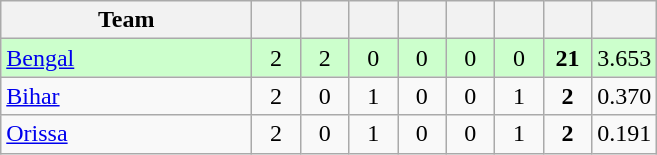<table class="wikitable" style="text-align:center">
<tr>
<th style="width:160px">Team</th>
<th style="width:25px"></th>
<th style="width:25px"></th>
<th style="width:25px"></th>
<th style="width:25px"></th>
<th style="width:25px"></th>
<th style="width:25px"></th>
<th style="width:25px"></th>
<th style="width:25px;"></th>
</tr>
<tr style="background:#cfc;">
<td style="text-align:left"><a href='#'>Bengal</a></td>
<td>2</td>
<td>2</td>
<td>0</td>
<td>0</td>
<td>0</td>
<td>0</td>
<td><strong>21</strong></td>
<td>3.653</td>
</tr>
<tr>
<td style="text-align:left"><a href='#'>Bihar</a> </td>
<td>2</td>
<td>0</td>
<td>1</td>
<td>0</td>
<td>0</td>
<td>1</td>
<td><strong>2</strong></td>
<td>0.370</td>
</tr>
<tr>
<td style="text-align:left"><a href='#'>Orissa</a> </td>
<td>2</td>
<td>0</td>
<td>1</td>
<td>0</td>
<td>0</td>
<td>1</td>
<td><strong>2</strong></td>
<td>0.191</td>
</tr>
</table>
